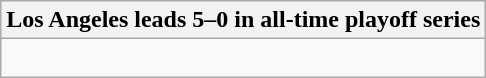<table class="wikitable collapsible collapsed">
<tr>
<th>Los Angeles leads 5–0 in all-time playoff series</th>
</tr>
<tr>
<td><br>



</td>
</tr>
</table>
